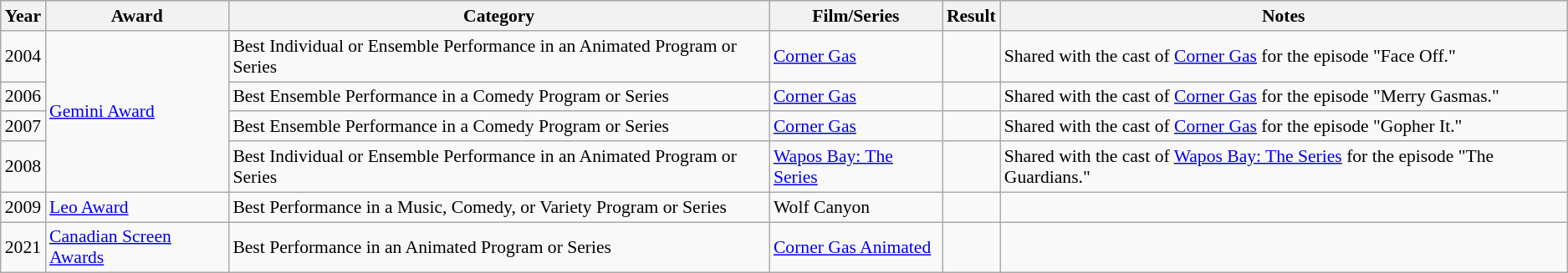<table class="wikitable" style="font-size: 90%;">
<tr style="background:#B0C4DE;">
<th>Year</th>
<th>Award</th>
<th>Category</th>
<th>Film/Series</th>
<th>Result</th>
<th>Notes</th>
</tr>
<tr>
<td>2004</td>
<td rowspan="4"><a href='#'>Gemini Award</a></td>
<td>Best Individual or Ensemble Performance in an Animated Program or Series</td>
<td><a href='#'>Corner Gas</a></td>
<td></td>
<td>Shared with the cast of <a href='#'>Corner Gas</a> for the episode "Face Off."</td>
</tr>
<tr>
<td>2006</td>
<td>Best Ensemble Performance in a Comedy Program or Series</td>
<td><a href='#'>Corner Gas</a></td>
<td></td>
<td>Shared with the cast of <a href='#'>Corner Gas</a> for the episode "Merry Gasmas."</td>
</tr>
<tr>
<td>2007</td>
<td>Best Ensemble Performance in a Comedy Program or Series</td>
<td><a href='#'>Corner Gas</a></td>
<td></td>
<td>Shared with the cast of <a href='#'>Corner Gas</a> for the episode "Gopher It."</td>
</tr>
<tr>
<td>2008</td>
<td>Best Individual or Ensemble Performance in an Animated Program or Series</td>
<td><a href='#'>Wapos Bay: The Series</a></td>
<td></td>
<td>Shared with the cast of <a href='#'>Wapos Bay: The Series</a> for the episode "The Guardians."</td>
</tr>
<tr>
<td>2009</td>
<td><a href='#'>Leo Award</a></td>
<td>Best Performance in a Music, Comedy, or Variety Program or Series</td>
<td>Wolf Canyon</td>
<td></td>
<td></td>
</tr>
<tr>
<td>2021</td>
<td><a href='#'>Canadian Screen Awards</a></td>
<td>Best Performance in an Animated Program or Series</td>
<td><a href='#'>Corner Gas Animated</a></td>
<td></td>
<td></td>
</tr>
</table>
